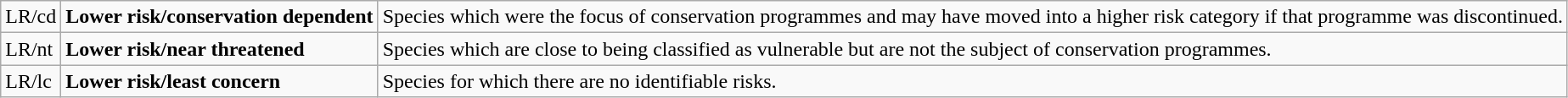<table class="wikitable" style="text-align:left">
<tr>
<td>LR/cd</td>
<td><strong>Lower risk/conservation dependent</strong></td>
<td>Species which were the focus of conservation programmes and may have moved into a higher risk category if that programme was discontinued.</td>
</tr>
<tr>
<td>LR/nt</td>
<td><strong>Lower risk/near threatened</strong></td>
<td>Species which are close to being classified as vulnerable but are not the subject of conservation programmes.</td>
</tr>
<tr>
<td>LR/lc</td>
<td><strong>Lower risk/least concern</strong></td>
<td>Species for which there are no identifiable risks.</td>
</tr>
</table>
